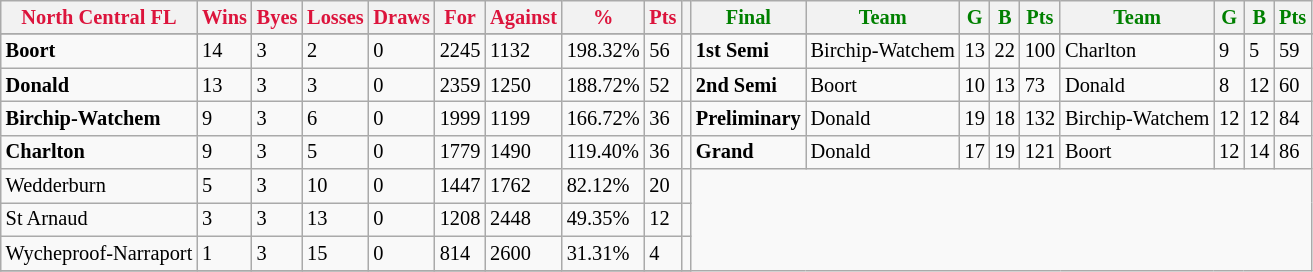<table style="font-size: 85%; text-align: left;" class="wikitable">
<tr>
<th style="color:crimson">North Central  FL</th>
<th style="color:crimson">Wins</th>
<th style="color:crimson">Byes</th>
<th style="color:crimson">Losses</th>
<th style="color:crimson">Draws</th>
<th style="color:crimson">For</th>
<th style="color:crimson">Against</th>
<th style="color:crimson">%</th>
<th style="color:crimson">Pts</th>
<th></th>
<th style="color:green">Final</th>
<th style="color:green">Team</th>
<th style="color:green">G</th>
<th style="color:green">B</th>
<th style="color:green">Pts</th>
<th style="color:green">Team</th>
<th style="color:green">G</th>
<th style="color:green">B</th>
<th style="color:green">Pts</th>
</tr>
<tr>
</tr>
<tr>
</tr>
<tr>
<td><strong>	Boort	</strong></td>
<td>14</td>
<td>3</td>
<td>2</td>
<td>0</td>
<td>2245</td>
<td>1132</td>
<td>198.32%</td>
<td>56</td>
<td></td>
<td><strong>1st Semi</strong></td>
<td>Birchip-Watchem</td>
<td>13</td>
<td>22</td>
<td>100</td>
<td>Charlton</td>
<td>9</td>
<td>5</td>
<td>59</td>
</tr>
<tr>
<td><strong>	Donald 	</strong></td>
<td>13</td>
<td>3</td>
<td>3</td>
<td>0</td>
<td>2359</td>
<td>1250</td>
<td>188.72%</td>
<td>52</td>
<td></td>
<td><strong>2nd Semi</strong></td>
<td>Boort</td>
<td>10</td>
<td>13</td>
<td>73</td>
<td>Donald</td>
<td>8</td>
<td>12</td>
<td>60</td>
</tr>
<tr>
<td><strong>	Birchip-Watchem	</strong></td>
<td>9</td>
<td>3</td>
<td>6</td>
<td>0</td>
<td>1999</td>
<td>1199</td>
<td>166.72%</td>
<td>36</td>
<td></td>
<td><strong>Preliminary</strong></td>
<td>Donald</td>
<td>19</td>
<td>18</td>
<td>132</td>
<td>Birchip-Watchem</td>
<td>12</td>
<td>12</td>
<td>84</td>
</tr>
<tr>
<td><strong>	Charlton	</strong></td>
<td>9</td>
<td>3</td>
<td>5</td>
<td>0</td>
<td>1779</td>
<td>1490</td>
<td>119.40%</td>
<td>36</td>
<td></td>
<td><strong>Grand</strong></td>
<td>Donald</td>
<td>17</td>
<td>19</td>
<td>121</td>
<td>Boort</td>
<td>12</td>
<td>14</td>
<td>86</td>
</tr>
<tr>
<td>Wedderburn</td>
<td>5</td>
<td>3</td>
<td>10</td>
<td>0</td>
<td>1447</td>
<td>1762</td>
<td>82.12%</td>
<td>20</td>
<td></td>
</tr>
<tr>
<td>St Arnaud</td>
<td>3</td>
<td>3</td>
<td>13</td>
<td>0</td>
<td>1208</td>
<td>2448</td>
<td>49.35%</td>
<td>12</td>
<td></td>
</tr>
<tr>
<td>Wycheproof-Narraport</td>
<td>1</td>
<td>3</td>
<td>15</td>
<td>0</td>
<td>814</td>
<td>2600</td>
<td>31.31%</td>
<td>4</td>
<td></td>
</tr>
<tr>
</tr>
</table>
